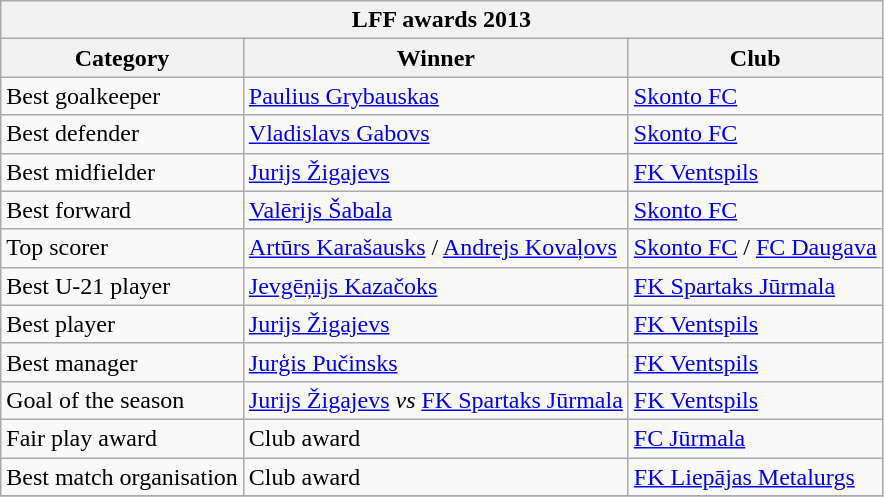<table class="wikitable">
<tr>
<th colspan="3">LFF awards 2013</th>
</tr>
<tr>
<th>Category</th>
<th>Winner</th>
<th>Club</th>
</tr>
<tr>
<td>Best goalkeeper</td>
<td> <a href='#'>Paulius Grybauskas</a></td>
<td><a href='#'>Skonto FC</a></td>
</tr>
<tr>
<td>Best defender</td>
<td> <a href='#'>Vladislavs Gabovs</a></td>
<td><a href='#'>Skonto FC</a></td>
</tr>
<tr>
<td>Best midfielder</td>
<td> <a href='#'>Jurijs Žigajevs</a></td>
<td><a href='#'>FK Ventspils</a></td>
</tr>
<tr>
<td>Best forward</td>
<td> <a href='#'>Valērijs Šabala</a></td>
<td><a href='#'>Skonto FC</a></td>
</tr>
<tr>
<td>Top scorer</td>
<td> <a href='#'>Artūrs Karašausks</a> /  <a href='#'>Andrejs Kovaļovs</a></td>
<td><a href='#'>Skonto FC</a> / <a href='#'>FC Daugava</a></td>
</tr>
<tr>
<td>Best U-21 player</td>
<td> <a href='#'>Jevgēņijs Kazačoks</a></td>
<td><a href='#'>FK Spartaks Jūrmala</a></td>
</tr>
<tr>
<td>Best player</td>
<td> <a href='#'>Jurijs Žigajevs</a></td>
<td><a href='#'>FK Ventspils</a></td>
</tr>
<tr>
<td>Best manager</td>
<td> <a href='#'>Jurģis Pučinsks</a></td>
<td><a href='#'>FK Ventspils</a></td>
</tr>
<tr>
<td>Goal of the season</td>
<td> <a href='#'>Jurijs Žigajevs</a> <em>vs</em> <a href='#'>FK Spartaks Jūrmala</a></td>
<td><a href='#'>FK Ventspils</a></td>
</tr>
<tr>
<td>Fair play award</td>
<td>Club award</td>
<td><a href='#'>FC Jūrmala</a></td>
</tr>
<tr>
<td>Best match organisation</td>
<td>Club award</td>
<td><a href='#'>FK Liepājas Metalurgs</a></td>
</tr>
<tr>
</tr>
</table>
